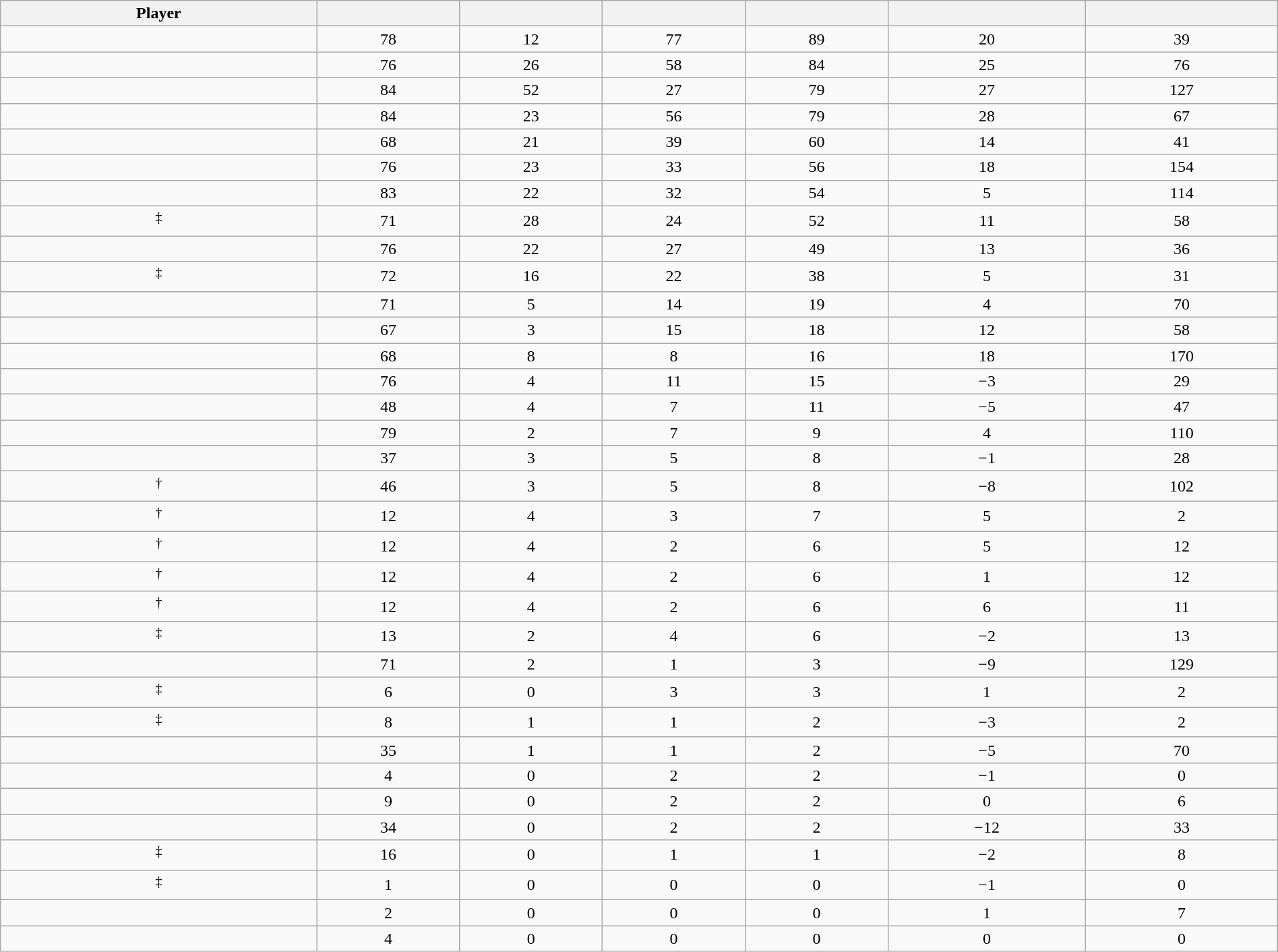<table class="wikitable sortable" style="width:100%;">
<tr align=center>
<th>Player</th>
<th></th>
<th></th>
<th></th>
<th></th>
<th data-sort-type="number"></th>
<th></th>
</tr>
<tr align=center>
<td></td>
<td>78</td>
<td>12</td>
<td>77</td>
<td>89</td>
<td>20</td>
<td>39</td>
</tr>
<tr align=center>
<td></td>
<td>76</td>
<td>26</td>
<td>58</td>
<td>84</td>
<td>25</td>
<td>76</td>
</tr>
<tr align=center>
<td></td>
<td>84</td>
<td>52</td>
<td>27</td>
<td>79</td>
<td>27</td>
<td>127</td>
</tr>
<tr align=center>
<td></td>
<td>84</td>
<td>23</td>
<td>56</td>
<td>79</td>
<td>28</td>
<td>67</td>
</tr>
<tr align=center>
<td></td>
<td>68</td>
<td>21</td>
<td>39</td>
<td>60</td>
<td>14</td>
<td>41</td>
</tr>
<tr align=center>
<td></td>
<td>76</td>
<td>23</td>
<td>33</td>
<td>56</td>
<td>18</td>
<td>154</td>
</tr>
<tr align=center>
<td></td>
<td>83</td>
<td>22</td>
<td>32</td>
<td>54</td>
<td>5</td>
<td>114</td>
</tr>
<tr align=center>
<td><sup>‡</sup></td>
<td>71</td>
<td>28</td>
<td>24</td>
<td>52</td>
<td>11</td>
<td>58</td>
</tr>
<tr align=center>
<td></td>
<td>76</td>
<td>22</td>
<td>27</td>
<td>49</td>
<td>13</td>
<td>36</td>
</tr>
<tr align=center>
<td><sup>‡</sup></td>
<td>72</td>
<td>16</td>
<td>22</td>
<td>38</td>
<td>5</td>
<td>31</td>
</tr>
<tr align=center>
<td></td>
<td>71</td>
<td>5</td>
<td>14</td>
<td>19</td>
<td>4</td>
<td>70</td>
</tr>
<tr align=center>
<td></td>
<td>67</td>
<td>3</td>
<td>15</td>
<td>18</td>
<td>12</td>
<td>58</td>
</tr>
<tr align=center>
<td></td>
<td>68</td>
<td>8</td>
<td>8</td>
<td>16</td>
<td>18</td>
<td>170</td>
</tr>
<tr align=center>
<td></td>
<td>76</td>
<td>4</td>
<td>11</td>
<td>15</td>
<td>−3</td>
<td>29</td>
</tr>
<tr align=center>
<td></td>
<td>48</td>
<td>4</td>
<td>7</td>
<td>11</td>
<td>−5</td>
<td>47</td>
</tr>
<tr align=center>
<td></td>
<td>79</td>
<td>2</td>
<td>7</td>
<td>9</td>
<td>4</td>
<td>110</td>
</tr>
<tr align=center>
<td></td>
<td>37</td>
<td>3</td>
<td>5</td>
<td>8</td>
<td>−1</td>
<td>28</td>
</tr>
<tr align=center>
<td><sup>†</sup></td>
<td>46</td>
<td>3</td>
<td>5</td>
<td>8</td>
<td>−8</td>
<td>102</td>
</tr>
<tr align=center>
<td><sup>†</sup></td>
<td>12</td>
<td>4</td>
<td>3</td>
<td>7</td>
<td>5</td>
<td>2</td>
</tr>
<tr align=center>
<td><sup>†</sup></td>
<td>12</td>
<td>4</td>
<td>2</td>
<td>6</td>
<td>5</td>
<td>12</td>
</tr>
<tr align=center>
<td><sup>†</sup></td>
<td>12</td>
<td>4</td>
<td>2</td>
<td>6</td>
<td>1</td>
<td>12</td>
</tr>
<tr align=center>
<td><sup>†</sup></td>
<td>12</td>
<td>4</td>
<td>2</td>
<td>6</td>
<td>6</td>
<td>11</td>
</tr>
<tr align=center>
<td><sup>‡</sup></td>
<td>13</td>
<td>2</td>
<td>4</td>
<td>6</td>
<td>−2</td>
<td>13</td>
</tr>
<tr align=center>
<td></td>
<td>71</td>
<td>2</td>
<td>1</td>
<td>3</td>
<td>−9</td>
<td>129</td>
</tr>
<tr align=center>
<td><sup>‡</sup></td>
<td>6</td>
<td>0</td>
<td>3</td>
<td>3</td>
<td>1</td>
<td>2</td>
</tr>
<tr align=center>
<td><sup>‡</sup></td>
<td>8</td>
<td>1</td>
<td>1</td>
<td>2</td>
<td>−3</td>
<td>2</td>
</tr>
<tr align=center>
<td></td>
<td>35</td>
<td>1</td>
<td>1</td>
<td>2</td>
<td>−5</td>
<td>70</td>
</tr>
<tr align=center>
<td></td>
<td>4</td>
<td>0</td>
<td>2</td>
<td>2</td>
<td>−1</td>
<td>0</td>
</tr>
<tr align=center>
<td></td>
<td>9</td>
<td>0</td>
<td>2</td>
<td>2</td>
<td>0</td>
<td>6</td>
</tr>
<tr align=center>
<td></td>
<td>34</td>
<td>0</td>
<td>2</td>
<td>2</td>
<td>−12</td>
<td>33</td>
</tr>
<tr align=center>
<td><sup>‡</sup></td>
<td>16</td>
<td>0</td>
<td>1</td>
<td>1</td>
<td>−2</td>
<td>8</td>
</tr>
<tr align=center>
<td><sup>‡</sup></td>
<td>1</td>
<td>0</td>
<td>0</td>
<td>0</td>
<td>−1</td>
<td>0</td>
</tr>
<tr align=center>
<td></td>
<td>2</td>
<td>0</td>
<td>0</td>
<td>0</td>
<td>1</td>
<td>7</td>
</tr>
<tr align=center>
<td></td>
<td>4</td>
<td>0</td>
<td>0</td>
<td>0</td>
<td>0</td>
<td>0</td>
</tr>
</table>
